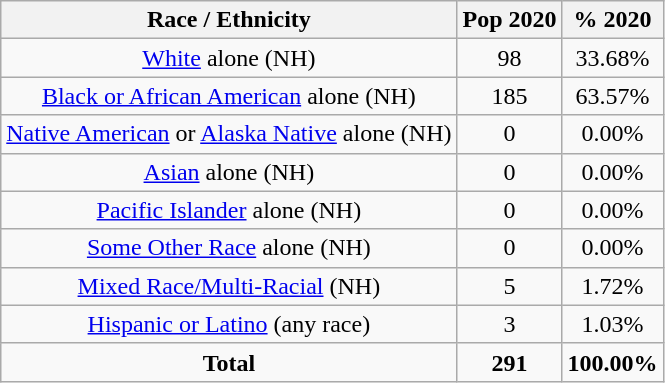<table class="wikitable" style="text-align:center;">
<tr>
<th>Race / Ethnicity</th>
<th>Pop 2020</th>
<th>% 2020</th>
</tr>
<tr>
<td><a href='#'>White</a> alone (NH)</td>
<td>98</td>
<td>33.68%</td>
</tr>
<tr>
<td><a href='#'>Black or African American</a> alone (NH)</td>
<td>185</td>
<td>63.57%</td>
</tr>
<tr>
<td><a href='#'>Native American</a> or <a href='#'>Alaska Native</a> alone (NH)</td>
<td>0</td>
<td>0.00%</td>
</tr>
<tr>
<td><a href='#'>Asian</a> alone (NH)</td>
<td>0</td>
<td>0.00%</td>
</tr>
<tr>
<td><a href='#'>Pacific Islander</a> alone (NH)</td>
<td>0</td>
<td>0.00%</td>
</tr>
<tr>
<td><a href='#'>Some Other Race</a> alone (NH)</td>
<td>0</td>
<td>0.00%</td>
</tr>
<tr>
<td><a href='#'>Mixed Race/Multi-Racial</a> (NH)</td>
<td>5</td>
<td>1.72%</td>
</tr>
<tr>
<td><a href='#'>Hispanic or Latino</a> (any race)</td>
<td>3</td>
<td>1.03%</td>
</tr>
<tr>
<td><strong>Total</strong></td>
<td><strong>291</strong></td>
<td><strong>100.00%</strong></td>
</tr>
</table>
